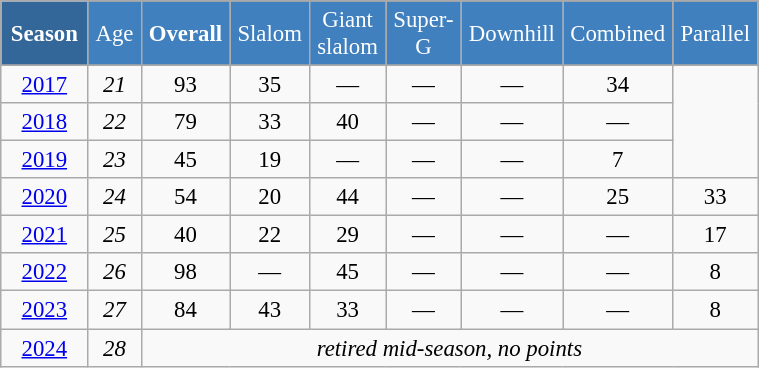<table class="wikitable" style="font-size:95%; text-align:center; border:grey solid 1px; border-collapse:collapse;" width="40%">
<tr style="background-color:#369; color:white;">
<td rowspan="2" colspan="1" width="10%"><strong>Season</strong></td>
</tr>
<tr style="background-color:#4180be; color:white;">
<td width="5%">Age</td>
<td width="5%"><strong>Overall</strong></td>
<td width="5%">Slalom</td>
<td width="5%">Giant<br>slalom</td>
<td width="5%">Super-G</td>
<td width="5%">Downhill</td>
<td width="5%">Combined</td>
<td width="5%">Parallel</td>
</tr>
<tr style="background-color:#8CB2D8; color:white;">
</tr>
<tr>
<td><a href='#'>2017</a></td>
<td><em>21</em></td>
<td>93</td>
<td>35</td>
<td>—</td>
<td>—</td>
<td>—</td>
<td>34</td>
<td rowspan=3><em></em></td>
</tr>
<tr>
<td><a href='#'>2018</a></td>
<td><em>22</em></td>
<td>79</td>
<td>33</td>
<td>40</td>
<td>—</td>
<td>—</td>
<td>—</td>
</tr>
<tr>
<td><a href='#'>2019</a></td>
<td><em>23</em></td>
<td>45</td>
<td>19</td>
<td>—</td>
<td>—</td>
<td>—</td>
<td>7</td>
</tr>
<tr>
<td><a href='#'>2020</a></td>
<td><em>24</em></td>
<td>54</td>
<td>20</td>
<td>44</td>
<td>—</td>
<td>—</td>
<td>25</td>
<td>33</td>
</tr>
<tr>
<td><a href='#'>2021</a></td>
<td><em>25</em></td>
<td>40</td>
<td>22</td>
<td>29</td>
<td>—</td>
<td>—</td>
<td>—</td>
<td>17</td>
</tr>
<tr>
<td><a href='#'>2022</a></td>
<td><em>26</em></td>
<td>98</td>
<td>—</td>
<td>45</td>
<td>—</td>
<td>—</td>
<td>—</td>
<td>8</td>
</tr>
<tr>
<td><a href='#'>2023</a></td>
<td><em>27</em></td>
<td>84</td>
<td>43</td>
<td>33</td>
<td>—</td>
<td>—</td>
<td>—</td>
<td>8</td>
</tr>
<tr>
<td><a href='#'>2024</a></td>
<td><em>28</em></td>
<td colspan=7><em>retired mid-season, no points</em></td>
</tr>
</table>
